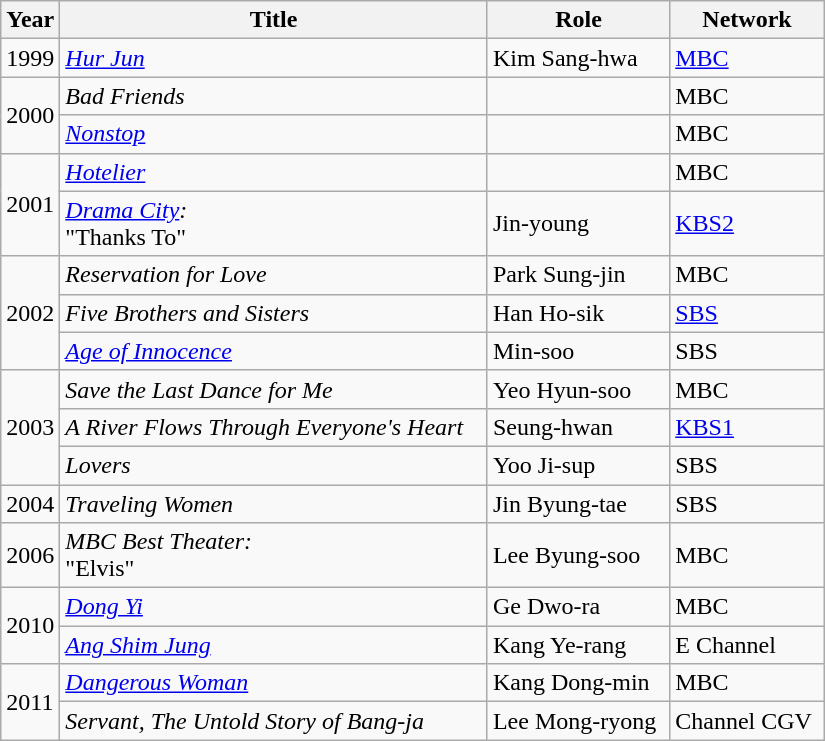<table class="wikitable" style="width:550px">
<tr>
<th width=10>Year</th>
<th>Title</th>
<th>Role</th>
<th>Network</th>
</tr>
<tr>
<td>1999</td>
<td><em><a href='#'>Hur Jun</a></em></td>
<td>Kim Sang-hwa</td>
<td><a href='#'>MBC</a></td>
</tr>
<tr>
<td rowspan=2>2000</td>
<td><em>Bad Friends</em> </td>
<td></td>
<td>MBC</td>
</tr>
<tr>
<td><em><a href='#'>Nonstop</a></em></td>
<td></td>
<td>MBC</td>
</tr>
<tr>
<td rowspan=2>2001</td>
<td><em><a href='#'>Hotelier</a></em></td>
<td></td>
<td>MBC</td>
</tr>
<tr>
<td><em><a href='#'>Drama City</a>:</em><br>"Thanks To"</td>
<td>Jin-young</td>
<td><a href='#'>KBS2</a></td>
</tr>
<tr>
<td rowspan=3>2002</td>
<td><em>Reservation for Love</em></td>
<td>Park Sung-jin</td>
<td>MBC</td>
</tr>
<tr>
<td><em>Five Brothers and Sisters</em></td>
<td>Han Ho-sik</td>
<td><a href='#'>SBS</a></td>
</tr>
<tr>
<td><em><a href='#'>Age of Innocence</a></em></td>
<td>Min-soo</td>
<td>SBS</td>
</tr>
<tr>
<td rowspan=3>2003</td>
<td><em>Save the Last Dance for Me</em></td>
<td>Yeo Hyun-soo</td>
<td>MBC</td>
</tr>
<tr>
<td><em>A River Flows Through Everyone's Heart</em></td>
<td>Seung-hwan</td>
<td><a href='#'>KBS1</a></td>
</tr>
<tr>
<td><em>Lovers</em> </td>
<td>Yoo Ji-sup</td>
<td>SBS</td>
</tr>
<tr>
<td>2004</td>
<td><em>Traveling Women</em></td>
<td>Jin Byung-tae</td>
<td>SBS</td>
</tr>
<tr>
<td>2006</td>
<td><em>MBC Best Theater:</em><br>"Elvis"</td>
<td>Lee Byung-soo</td>
<td>MBC</td>
</tr>
<tr>
<td rowspan=2>2010</td>
<td><em><a href='#'>Dong Yi</a></em></td>
<td>Ge Dwo-ra</td>
<td>MBC</td>
</tr>
<tr>
<td><em><a href='#'>Ang Shim Jung</a></em></td>
<td>Kang Ye-rang</td>
<td>E Channel</td>
</tr>
<tr>
<td rowspan=2>2011</td>
<td><em><a href='#'>Dangerous Woman</a></em></td>
<td>Kang Dong-min</td>
<td>MBC</td>
</tr>
<tr>
<td><em>Servant, The Untold Story of Bang-ja</em></td>
<td>Lee Mong-ryong</td>
<td>Channel CGV</td>
</tr>
</table>
